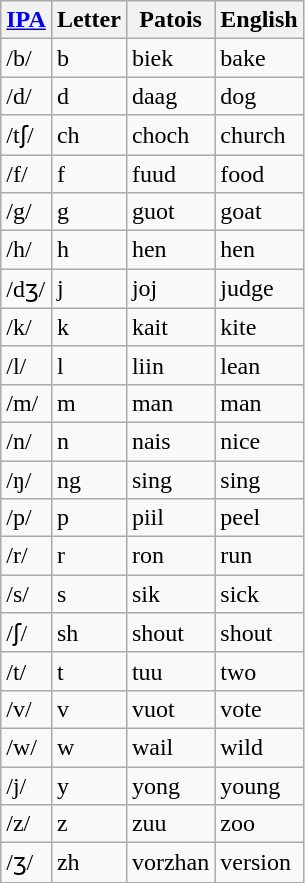<table class="wikitable">
<tr>
<th><a href='#'>IPA</a></th>
<th>Letter</th>
<th>Patois</th>
<th>English</th>
</tr>
<tr>
<td>/b/</td>
<td>b</td>
<td>biek</td>
<td>bake</td>
</tr>
<tr>
<td>/d/</td>
<td>d</td>
<td>daag</td>
<td>dog</td>
</tr>
<tr>
<td>/tʃ/</td>
<td>ch</td>
<td>choch</td>
<td>church</td>
</tr>
<tr>
<td>/f/</td>
<td>f</td>
<td>fuud</td>
<td>food</td>
</tr>
<tr>
<td>/g/</td>
<td>g</td>
<td>guot</td>
<td>goat</td>
</tr>
<tr>
<td>/h/</td>
<td>h</td>
<td>hen</td>
<td>hen</td>
</tr>
<tr>
<td>/dʒ/</td>
<td>j</td>
<td>joj</td>
<td>judge</td>
</tr>
<tr>
<td>/k/</td>
<td>k</td>
<td>kait</td>
<td>kite</td>
</tr>
<tr>
<td>/l/</td>
<td>l</td>
<td>liin</td>
<td>lean</td>
</tr>
<tr>
<td>/m/</td>
<td>m</td>
<td>man</td>
<td>man</td>
</tr>
<tr>
<td>/n/</td>
<td>n</td>
<td>nais</td>
<td>nice</td>
</tr>
<tr>
<td>/ŋ/</td>
<td>ng</td>
<td>sing</td>
<td>sing</td>
</tr>
<tr>
<td>/p/</td>
<td>p</td>
<td>piil</td>
<td>peel</td>
</tr>
<tr>
<td>/r/</td>
<td>r</td>
<td>ron</td>
<td>run</td>
</tr>
<tr>
<td>/s/</td>
<td>s</td>
<td>sik</td>
<td>sick</td>
</tr>
<tr>
<td>/ʃ/</td>
<td>sh</td>
<td>shout</td>
<td>shout</td>
</tr>
<tr>
<td>/t/</td>
<td>t</td>
<td>tuu</td>
<td>two</td>
</tr>
<tr>
<td>/v/</td>
<td>v</td>
<td>vuot</td>
<td>vote</td>
</tr>
<tr>
<td>/w/</td>
<td>w</td>
<td>wail</td>
<td>wild</td>
</tr>
<tr>
<td>/j/</td>
<td>y</td>
<td>yong</td>
<td>young</td>
</tr>
<tr>
<td>/z/</td>
<td>z</td>
<td>zuu</td>
<td>zoo</td>
</tr>
<tr>
<td>/ʒ/</td>
<td>zh</td>
<td>vorzhan</td>
<td>version</td>
</tr>
</table>
